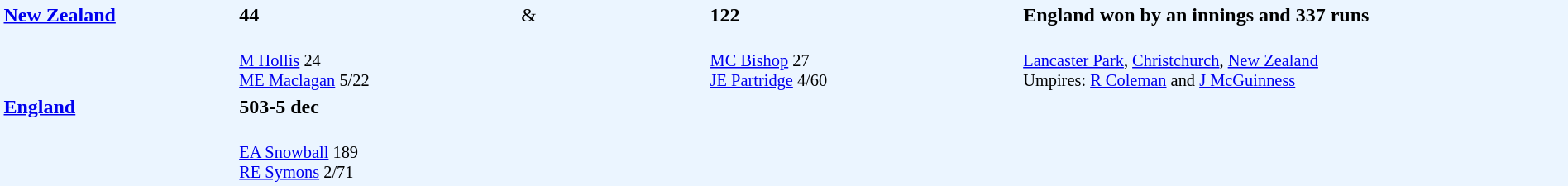<table width="100%" style="background: #EBF5FF">
<tr>
<td width="15%" valign="top" rowspan="2"> <strong><a href='#'>New Zealand</a></strong></td>
<td width="18%"><strong>44</strong></td>
<td width="12%">&</td>
<td width="20%"><strong>122</strong></td>
<td width="35%"><strong>England won by an innings and 337 runs</strong></td>
</tr>
<tr>
<td style="font-size: 85%;" valign="top"><br><a href='#'>M Hollis</a> 24<br>
<a href='#'>ME Maclagan</a> 5/22</td>
<td></td>
<td style="font-size: 85%;"><br><a href='#'>MC Bishop</a> 27<br>
<a href='#'>JE Partridge</a> 4/60</td>
<td valign="top" style="font-size: 85%;" rowspan="3"><br><a href='#'>Lancaster Park</a>, <a href='#'>Christchurch</a>, <a href='#'>New Zealand</a><br>
Umpires: <a href='#'>R Coleman</a> and <a href='#'>J McGuinness</a><br></td>
</tr>
<tr>
<td valign="top" rowspan="2"> <strong><a href='#'>England</a></strong></td>
<td><strong>503-5 dec</strong></td>
<td></td>
<td></td>
</tr>
<tr>
<td style="font-size: 85%;"><br><a href='#'>EA Snowball</a> 189<br>
<a href='#'>RE Symons</a> 2/71</td>
<td></td>
</tr>
</table>
